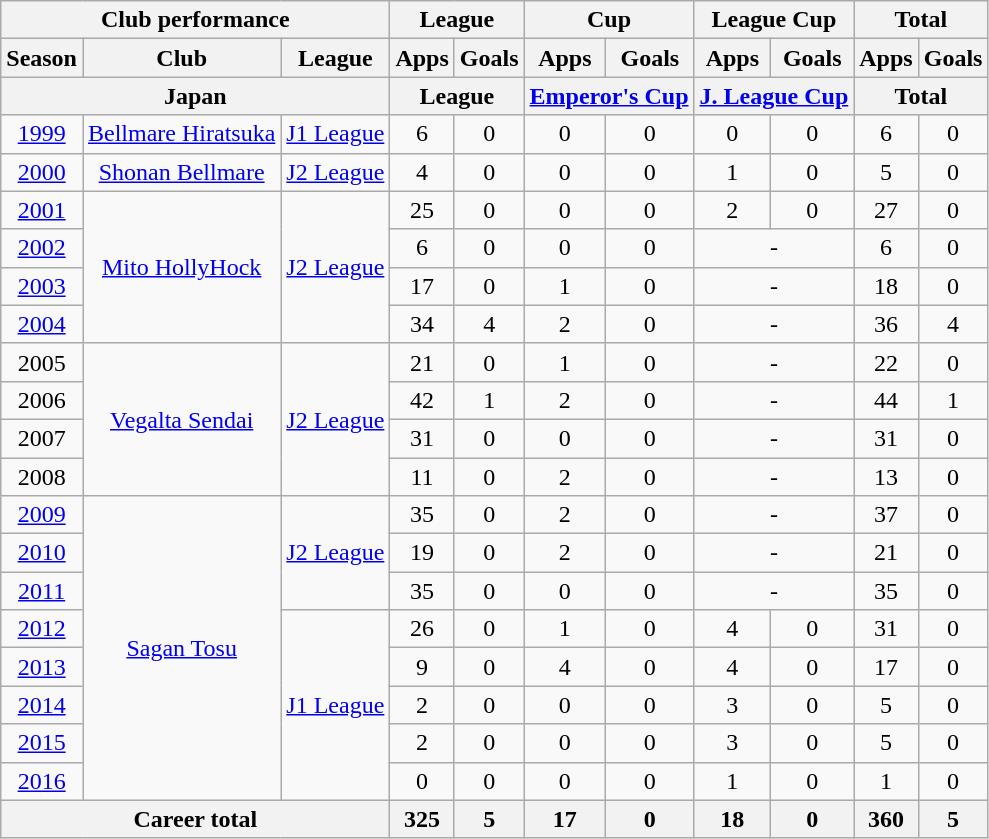<table class="wikitable" style="text-align:center">
<tr>
<th colspan=3>Club performance</th>
<th colspan=2>League</th>
<th colspan=2>Cup</th>
<th colspan=2>League Cup</th>
<th colspan=2>Total</th>
</tr>
<tr>
<th>Season</th>
<th>Club</th>
<th>League</th>
<th>Apps</th>
<th>Goals</th>
<th>Apps</th>
<th>Goals</th>
<th>Apps</th>
<th>Goals</th>
<th>Apps</th>
<th>Goals</th>
</tr>
<tr>
<th colspan=3>Japan</th>
<th colspan=2>League</th>
<th colspan=2><a href='#'>Emperor's Cup</a></th>
<th colspan=2><a href='#'>J. League Cup</a></th>
<th colspan=2>Total</th>
</tr>
<tr>
<td><a href='#'>1999</a></td>
<td><a href='#'>Bellmare Hiratsuka</a></td>
<td><a href='#'>J1 League</a></td>
<td>6</td>
<td>0</td>
<td>0</td>
<td>0</td>
<td>0</td>
<td>0</td>
<td>6</td>
<td>0</td>
</tr>
<tr>
<td><a href='#'>2000</a></td>
<td><a href='#'>Shonan Bellmare</a></td>
<td><a href='#'>J2 League</a></td>
<td>4</td>
<td>0</td>
<td>0</td>
<td>0</td>
<td>1</td>
<td>0</td>
<td>5</td>
<td>0</td>
</tr>
<tr>
<td><a href='#'>2001</a></td>
<td rowspan="4"><a href='#'>Mito HollyHock</a></td>
<td rowspan="4"><a href='#'>J2 League</a></td>
<td>25</td>
<td>0</td>
<td>0</td>
<td>0</td>
<td>2</td>
<td>0</td>
<td>27</td>
<td>0</td>
</tr>
<tr>
<td><a href='#'>2002</a></td>
<td>6</td>
<td>0</td>
<td>0</td>
<td>0</td>
<td colspan="2">-</td>
<td>6</td>
<td>0</td>
</tr>
<tr>
<td><a href='#'>2003</a></td>
<td>17</td>
<td>0</td>
<td>1</td>
<td>0</td>
<td colspan="2">-</td>
<td>18</td>
<td>0</td>
</tr>
<tr>
<td><a href='#'>2004</a></td>
<td>34</td>
<td>4</td>
<td>2</td>
<td>0</td>
<td colspan="2">-</td>
<td>36</td>
<td>4</td>
</tr>
<tr>
<td>2005</td>
<td rowspan="4"><a href='#'>Vegalta Sendai</a></td>
<td rowspan="4"><a href='#'>J2 League</a></td>
<td>21</td>
<td>0</td>
<td>1</td>
<td>0</td>
<td colspan="2">-</td>
<td>22</td>
<td>0</td>
</tr>
<tr>
<td>2006</td>
<td>42</td>
<td>1</td>
<td>2</td>
<td>0</td>
<td colspan="2">-</td>
<td>44</td>
<td>1</td>
</tr>
<tr>
<td>2007</td>
<td>31</td>
<td>0</td>
<td>0</td>
<td>0</td>
<td colspan="2">-</td>
<td>31</td>
<td>0</td>
</tr>
<tr>
<td>2008</td>
<td>11</td>
<td>0</td>
<td>2</td>
<td>0</td>
<td colspan="2">-</td>
<td>13</td>
<td>0</td>
</tr>
<tr>
<td><a href='#'>2009</a></td>
<td rowspan="8"><a href='#'>Sagan Tosu</a></td>
<td rowspan="3"><a href='#'>J2 League</a></td>
<td>35</td>
<td>0</td>
<td>2</td>
<td>0</td>
<td colspan="2">-</td>
<td>37</td>
<td>0</td>
</tr>
<tr>
<td><a href='#'>2010</a></td>
<td>19</td>
<td>0</td>
<td>2</td>
<td>0</td>
<td colspan="2">-</td>
<td>21</td>
<td>0</td>
</tr>
<tr>
<td><a href='#'>2011</a></td>
<td>35</td>
<td>0</td>
<td>0</td>
<td>0</td>
<td colspan="2">-</td>
<td>35</td>
<td>0</td>
</tr>
<tr>
<td><a href='#'>2012</a></td>
<td rowspan="5"><a href='#'>J1 League</a></td>
<td>26</td>
<td>0</td>
<td>1</td>
<td>0</td>
<td>4</td>
<td>0</td>
<td>31</td>
<td>0</td>
</tr>
<tr>
<td><a href='#'>2013</a></td>
<td>9</td>
<td>0</td>
<td>4</td>
<td>0</td>
<td>4</td>
<td>0</td>
<td>17</td>
<td>0</td>
</tr>
<tr>
<td><a href='#'>2014</a></td>
<td>2</td>
<td>0</td>
<td>0</td>
<td>0</td>
<td>3</td>
<td>0</td>
<td>5</td>
<td>0</td>
</tr>
<tr>
<td><a href='#'>2015</a></td>
<td>2</td>
<td>0</td>
<td>0</td>
<td>0</td>
<td>3</td>
<td>0</td>
<td>5</td>
<td>0</td>
</tr>
<tr>
<td><a href='#'>2016</a></td>
<td>0</td>
<td>0</td>
<td>0</td>
<td>0</td>
<td>1</td>
<td>0</td>
<td>1</td>
<td>0</td>
</tr>
<tr>
<th colspan=3>Career total</th>
<th>325</th>
<th>5</th>
<th>17</th>
<th>0</th>
<th>18</th>
<th>0</th>
<th>360</th>
<th>5</th>
</tr>
</table>
